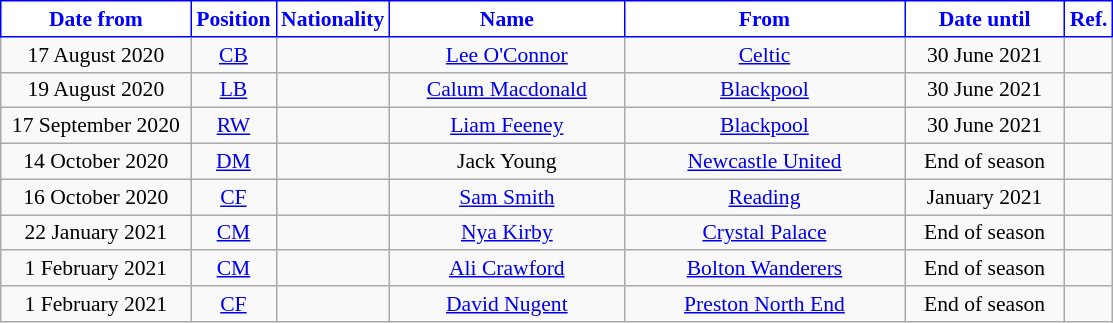<table class="wikitable"  style="text-align:center; font-size:90%; ">
<tr>
<th style="background:white; color:blue; border: 1px solid blue; width:120px;">Date from</th>
<th style="background:white; color:blue; border: 1px solid blue; width:50px;">Position</th>
<th style="background:white; color:blue; border: 1px solid blue; width:50px;">Nationality</th>
<th style="background:white; color:blue; border: 1px solid blue; width:150px;">Name</th>
<th style="background:white; color:blue; border: 1px solid blue; width:180px;">From</th>
<th style="background:white; color:blue; border: 1px solid blue; width:100px;">Date until</th>
<th style="background:white; color:blue; border: 1px solid blue; width:25px;">Ref.</th>
</tr>
<tr>
<td>17 August 2020</td>
<td><a href='#'>CB</a></td>
<td></td>
<td><a href='#'>Lee O'Connor</a></td>
<td> <a href='#'>Celtic</a></td>
<td>30 June 2021</td>
<td></td>
</tr>
<tr>
<td>19 August 2020</td>
<td><a href='#'>LB</a></td>
<td></td>
<td><a href='#'>Calum Macdonald</a></td>
<td> <a href='#'>Blackpool</a></td>
<td>30 June 2021</td>
<td></td>
</tr>
<tr>
<td>17 September 2020</td>
<td><a href='#'>RW</a></td>
<td></td>
<td><a href='#'>Liam Feeney</a></td>
<td> <a href='#'>Blackpool</a></td>
<td>30 June 2021</td>
<td></td>
</tr>
<tr>
<td>14 October 2020</td>
<td><a href='#'>DM</a></td>
<td></td>
<td>Jack Young</td>
<td> <a href='#'>Newcastle United</a></td>
<td>End of season</td>
<td></td>
</tr>
<tr>
<td>16 October 2020</td>
<td><a href='#'>CF</a></td>
<td></td>
<td><a href='#'>Sam Smith</a></td>
<td> <a href='#'>Reading</a></td>
<td>January 2021</td>
<td></td>
</tr>
<tr>
<td>22 January 2021</td>
<td><a href='#'>CM</a></td>
<td></td>
<td><a href='#'>Nya Kirby</a></td>
<td> <a href='#'>Crystal Palace</a></td>
<td>End of season</td>
<td></td>
</tr>
<tr>
<td>1 February 2021</td>
<td><a href='#'>CM</a></td>
<td></td>
<td><a href='#'>Ali Crawford</a></td>
<td> <a href='#'>Bolton Wanderers</a></td>
<td>End of season</td>
<td></td>
</tr>
<tr>
<td>1 February 2021</td>
<td><a href='#'>CF</a></td>
<td></td>
<td><a href='#'>David Nugent</a></td>
<td> <a href='#'>Preston North End</a></td>
<td>End of season</td>
<td></td>
</tr>
</table>
